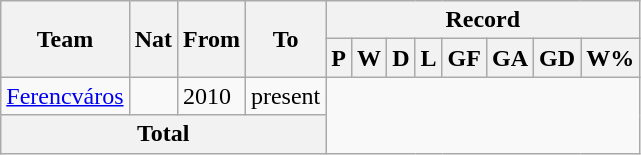<table class="wikitable" style="text-align: center">
<tr>
<th rowspan="2">Team</th>
<th rowspan="2">Nat</th>
<th rowspan="2">From</th>
<th rowspan="2">To</th>
<th colspan="8">Record</th>
</tr>
<tr>
<th>P</th>
<th>W</th>
<th>D</th>
<th>L</th>
<th>GF</th>
<th>GA</th>
<th>GD</th>
<th>W%</th>
</tr>
<tr>
<td align=left><a href='#'>Ferencváros</a></td>
<td></td>
<td align=left>2010</td>
<td align=left>present<br></td>
</tr>
<tr>
<th colspan="4">Total<br></th>
</tr>
</table>
